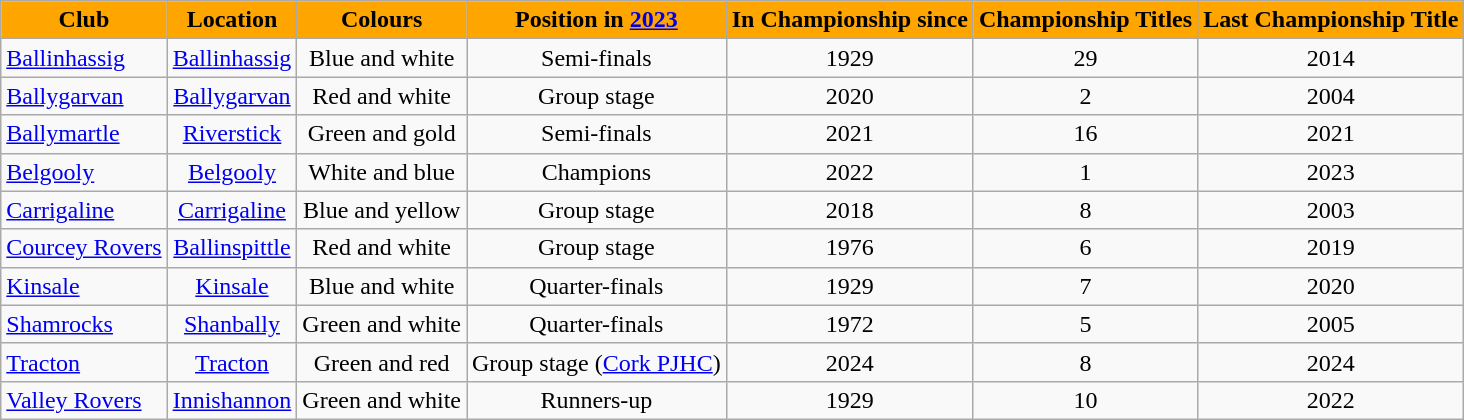<table class="wikitable sortable" style="text-align:center">
<tr>
<th style="background:orange;color:black">Club</th>
<th style="background:orange;color:black">Location</th>
<th style="background:orange;color:black">Colours</th>
<th style="background:orange;color:black">Position in <a href='#'>2023</a></th>
<th style="background:orange;color:black">In Championship since</th>
<th style="background:orange;color:black">Championship Titles</th>
<th style="background:orange;color:black">Last Championship Title</th>
</tr>
<tr>
<td style="text-align:left"> <a href='#'>Ballinhassig</a></td>
<td><a href='#'>Ballinhassig</a></td>
<td>Blue and white</td>
<td>Semi-finals</td>
<td>1929</td>
<td>29</td>
<td>2014</td>
</tr>
<tr>
<td style="text-align:left"> <a href='#'>Ballygarvan</a></td>
<td><a href='#'>Ballygarvan</a></td>
<td>Red and white</td>
<td>Group stage</td>
<td>2020</td>
<td>2</td>
<td>2004</td>
</tr>
<tr>
<td style="text-align:left"> <a href='#'>Ballymartle</a></td>
<td><a href='#'>Riverstick</a></td>
<td>Green and gold</td>
<td>Semi-finals</td>
<td>2021</td>
<td>16</td>
<td>2021</td>
</tr>
<tr>
<td style="text-align:left"> <a href='#'>Belgooly</a></td>
<td><a href='#'>Belgooly</a></td>
<td>White and blue</td>
<td>Champions</td>
<td>2022</td>
<td>1</td>
<td>2023</td>
</tr>
<tr>
<td style="text-align:left"> <a href='#'>Carrigaline</a></td>
<td><a href='#'>Carrigaline</a></td>
<td>Blue and yellow</td>
<td>Group stage</td>
<td>2018</td>
<td>8</td>
<td>2003</td>
</tr>
<tr>
<td style="text-align:left"> <a href='#'>Courcey Rovers</a></td>
<td><a href='#'>Ballinspittle</a></td>
<td>Red and white</td>
<td>Group stage</td>
<td>1976</td>
<td>6</td>
<td>2019</td>
</tr>
<tr>
<td style="text-align:left"> <a href='#'>Kinsale</a></td>
<td><a href='#'>Kinsale</a></td>
<td>Blue and white</td>
<td>Quarter-finals</td>
<td>1929</td>
<td>7</td>
<td>2020</td>
</tr>
<tr>
<td style="text-align:left"> <a href='#'>Shamrocks</a></td>
<td><a href='#'>Shanbally</a></td>
<td>Green and white</td>
<td>Quarter-finals</td>
<td>1972</td>
<td>5</td>
<td>2005</td>
</tr>
<tr>
<td style="text-align:left"> <a href='#'>Tracton</a></td>
<td><a href='#'>Tracton</a></td>
<td>Green and red</td>
<td>Group stage (<a href='#'>Cork PJHC</a>)</td>
<td>2024</td>
<td>8</td>
<td>2024</td>
</tr>
<tr>
<td style="text-align:left"> <a href='#'>Valley Rovers</a></td>
<td><a href='#'>Innishannon</a></td>
<td>Green and white</td>
<td>Runners-up</td>
<td>1929</td>
<td>10</td>
<td>2022</td>
</tr>
</table>
